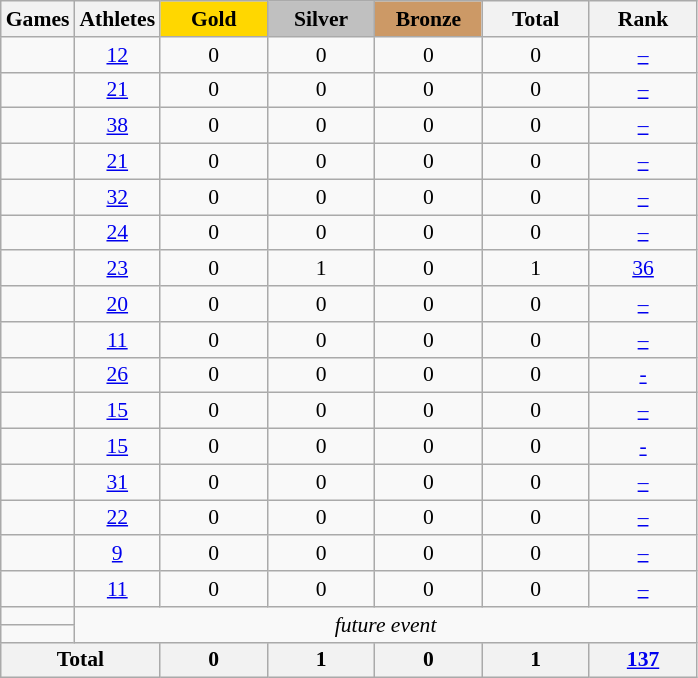<table class="wikitable" style="text-align:center; font-size:90%;">
<tr>
<th>Games</th>
<th>Athletes</th>
<td style="background:gold; width:4.5em; font-weight:bold;">Gold</td>
<td style="background:silver; width:4.5em; font-weight:bold;">Silver</td>
<td style="background:#cc9966; width:4.5em; font-weight:bold;">Bronze</td>
<th style="width:4.5em; font-weight:bold;">Total</th>
<th style="width:4.5em; font-weight:bold;">Rank</th>
</tr>
<tr>
<td align=left></td>
<td><a href='#'>12</a></td>
<td>0</td>
<td>0</td>
<td>0</td>
<td>0</td>
<td><a href='#'>–</a></td>
</tr>
<tr>
<td align=left></td>
<td><a href='#'>21</a></td>
<td>0</td>
<td>0</td>
<td>0</td>
<td>0</td>
<td><a href='#'>–</a></td>
</tr>
<tr>
<td align=left></td>
<td><a href='#'>38</a></td>
<td>0</td>
<td>0</td>
<td>0</td>
<td>0</td>
<td><a href='#'>–</a></td>
</tr>
<tr>
<td align=left></td>
<td><a href='#'>21</a></td>
<td>0</td>
<td>0</td>
<td>0</td>
<td>0</td>
<td><a href='#'>–</a></td>
</tr>
<tr>
<td align=left></td>
<td><a href='#'>32</a></td>
<td>0</td>
<td>0</td>
<td>0</td>
<td>0</td>
<td><a href='#'>–</a></td>
</tr>
<tr>
<td align=left></td>
<td><a href='#'>24</a></td>
<td>0</td>
<td>0</td>
<td>0</td>
<td>0</td>
<td><a href='#'>–</a></td>
</tr>
<tr>
<td align=left></td>
<td><a href='#'>23</a></td>
<td>0</td>
<td>1</td>
<td>0</td>
<td>1</td>
<td><a href='#'>36</a></td>
</tr>
<tr>
<td align=left></td>
<td><a href='#'>20</a></td>
<td>0</td>
<td>0</td>
<td>0</td>
<td>0</td>
<td><a href='#'>–</a></td>
</tr>
<tr>
<td align=left></td>
<td><a href='#'>11</a></td>
<td>0</td>
<td>0</td>
<td>0</td>
<td>0</td>
<td><a href='#'>–</a></td>
</tr>
<tr>
<td align=left></td>
<td><a href='#'>26</a></td>
<td>0</td>
<td>0</td>
<td>0</td>
<td>0</td>
<td><a href='#'>-</a></td>
</tr>
<tr>
<td align=left></td>
<td><a href='#'>15</a></td>
<td>0</td>
<td>0</td>
<td>0</td>
<td>0</td>
<td><a href='#'>–</a></td>
</tr>
<tr>
<td align=left></td>
<td><a href='#'>15</a></td>
<td>0</td>
<td>0</td>
<td>0</td>
<td>0</td>
<td><a href='#'>-</a></td>
</tr>
<tr>
<td align=left></td>
<td><a href='#'>31</a></td>
<td>0</td>
<td>0</td>
<td>0</td>
<td>0</td>
<td><a href='#'>–</a></td>
</tr>
<tr>
<td align=left></td>
<td><a href='#'>22</a></td>
<td>0</td>
<td>0</td>
<td>0</td>
<td>0</td>
<td><a href='#'>–</a></td>
</tr>
<tr>
<td align=left></td>
<td><a href='#'>9</a></td>
<td>0</td>
<td>0</td>
<td>0</td>
<td>0</td>
<td><a href='#'>–</a></td>
</tr>
<tr>
<td align=left></td>
<td><a href='#'>11</a></td>
<td>0</td>
<td>0</td>
<td>0</td>
<td>0</td>
<td><a href='#'>–</a></td>
</tr>
<tr>
<td align=left></td>
<td colspan=6; rowspan=2><em>future event</em></td>
</tr>
<tr>
<td align=left></td>
</tr>
<tr>
<th colspan=2>Total</th>
<th>0</th>
<th>1</th>
<th>0</th>
<th>1</th>
<th><a href='#'>137</a></th>
</tr>
</table>
